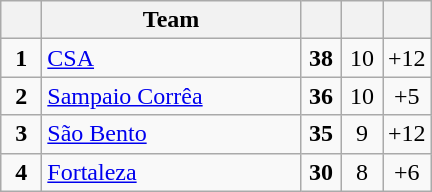<table class="wikitable" style="text-align: center;">
<tr>
<th width=20></th>
<th width=165>Team</th>
<th width=20></th>
<th width=20></th>
<th width=20></th>
</tr>
<tr>
<td><strong>1</strong></td>
<td align=left> <a href='#'>CSA</a></td>
<td><strong>38</strong></td>
<td>10</td>
<td>+12</td>
</tr>
<tr>
<td><strong>2</strong></td>
<td align=left> <a href='#'>Sampaio Corrêa</a></td>
<td><strong>36</strong></td>
<td>10</td>
<td>+5</td>
</tr>
<tr>
<td><strong>3</strong></td>
<td align=left> <a href='#'>São Bento</a></td>
<td><strong>35</strong></td>
<td>9</td>
<td>+12</td>
</tr>
<tr>
<td><strong>4</strong></td>
<td align=left> <a href='#'>Fortaleza</a></td>
<td><strong>30</strong></td>
<td>8</td>
<td>+6</td>
</tr>
</table>
